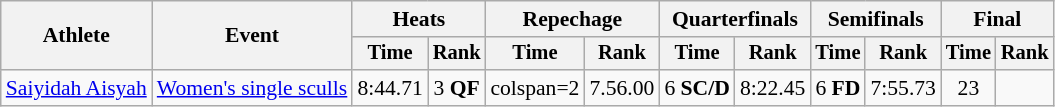<table class="wikitable" style="font-size:90%">
<tr>
<th rowspan=2>Athlete</th>
<th rowspan=2>Event</th>
<th colspan="2">Heats</th>
<th colspan="2">Repechage</th>
<th colspan=2>Quarterfinals</th>
<th colspan="2">Semifinals</th>
<th colspan="2">Final</th>
</tr>
<tr style="font-size:95%">
<th>Time</th>
<th>Rank</th>
<th>Time</th>
<th>Rank</th>
<th>Time</th>
<th>Rank</th>
<th>Time</th>
<th>Rank</th>
<th>Time</th>
<th>Rank</th>
</tr>
<tr align=center>
<td align=left><a href='#'>Saiyidah Aisyah</a></td>
<td align=left><a href='#'>Women's single sculls</a></td>
<td>8:44.71</td>
<td>3 <strong>QF</strong></td>
<td>colspan=2 </td>
<td>7.56.00</td>
<td>6 <strong>SC/D</strong></td>
<td>8:22.45</td>
<td>6 <strong>FD</strong></td>
<td>7:55.73</td>
<td>23</td>
</tr>
</table>
